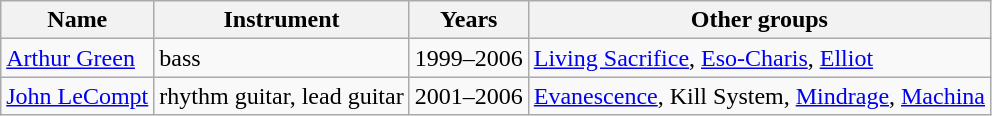<table class="wikitable">
<tr>
<th>Name</th>
<th>Instrument</th>
<th>Years</th>
<th>Other groups</th>
</tr>
<tr>
<td><a href='#'>Arthur Green</a></td>
<td>bass</td>
<td>1999–2006</td>
<td><a href='#'>Living Sacrifice</a>, <a href='#'>Eso-Charis</a>, <a href='#'>Elliot</a></td>
</tr>
<tr>
<td><a href='#'>John LeCompt</a></td>
<td>rhythm guitar, lead guitar</td>
<td>2001–2006</td>
<td><a href='#'>Evanescence</a>, Kill System, <a href='#'>Mindrage</a>, <a href='#'>Machina</a></td>
</tr>
</table>
